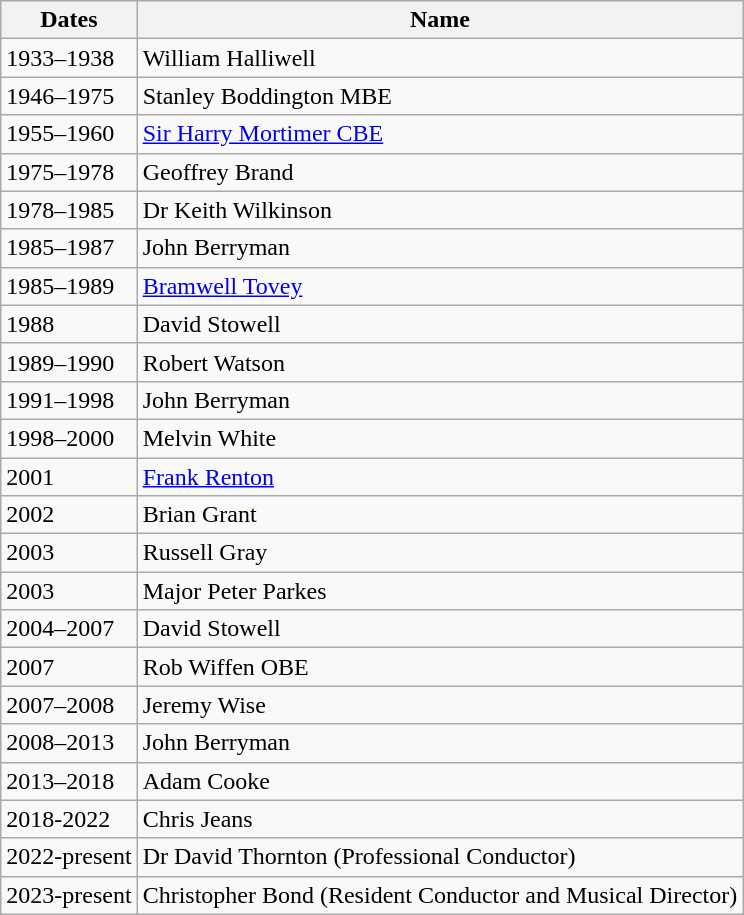<table class="wikitable">
<tr>
<th>Dates</th>
<th>Name</th>
</tr>
<tr>
<td>1933–1938</td>
<td>William Halliwell</td>
</tr>
<tr>
<td>1946–1975</td>
<td>Stanley Boddington MBE</td>
</tr>
<tr>
<td>1955–1960</td>
<td><a href='#'>Sir Harry Mortimer CBE</a></td>
</tr>
<tr>
<td>1975–1978</td>
<td>Geoffrey Brand</td>
</tr>
<tr>
<td>1978–1985</td>
<td>Dr Keith Wilkinson</td>
</tr>
<tr>
<td>1985–1987</td>
<td>John Berryman</td>
</tr>
<tr>
<td>1985–1989</td>
<td><a href='#'>Bramwell Tovey</a></td>
</tr>
<tr>
<td>1988</td>
<td>David Stowell</td>
</tr>
<tr>
<td>1989–1990</td>
<td>Robert Watson</td>
</tr>
<tr>
<td>1991–1998</td>
<td>John Berryman</td>
</tr>
<tr>
<td>1998–2000</td>
<td>Melvin White</td>
</tr>
<tr>
<td>2001</td>
<td><a href='#'>Frank Renton</a></td>
</tr>
<tr>
<td>2002</td>
<td>Brian Grant</td>
</tr>
<tr>
<td>2003</td>
<td>Russell Gray</td>
</tr>
<tr>
<td>2003</td>
<td>Major Peter Parkes</td>
</tr>
<tr>
<td>2004–2007</td>
<td>David Stowell</td>
</tr>
<tr>
<td>2007</td>
<td>Rob Wiffen OBE</td>
</tr>
<tr>
<td>2007–2008</td>
<td>Jeremy Wise</td>
</tr>
<tr>
<td>2008–2013</td>
<td>John Berryman</td>
</tr>
<tr>
<td>2013–2018</td>
<td>Adam Cooke</td>
</tr>
<tr>
<td>2018-2022</td>
<td>Chris Jeans</td>
</tr>
<tr>
<td>2022-present</td>
<td>Dr David Thornton (Professional Conductor)</td>
</tr>
<tr>
<td>2023-present</td>
<td>Christopher Bond (Resident Conductor and Musical Director)</td>
</tr>
</table>
